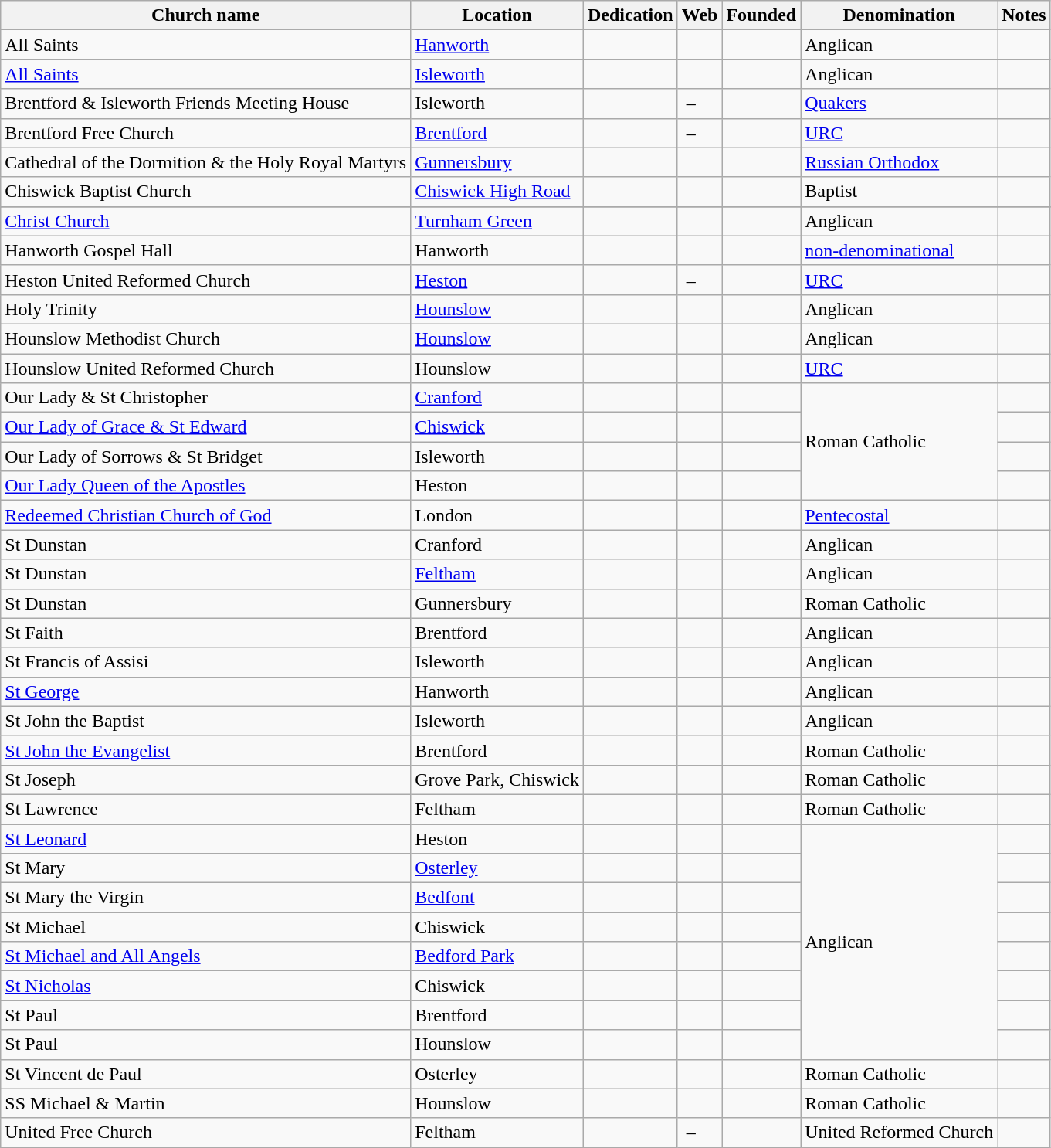<table class="wikitable sortable">
<tr>
<th>Church name</th>
<th>Location</th>
<th>Dedication</th>
<th>Web</th>
<th>Founded</th>
<th>Denomination</th>
<th>Notes</th>
</tr>
<tr>
<td>All Saints</td>
<td><a href='#'>Hanworth</a></td>
<td></td>
<td></td>
<td></td>
<td>Anglican</td>
<td></td>
</tr>
<tr>
<td><a href='#'>All Saints</a></td>
<td><a href='#'>Isleworth</a></td>
<td></td>
<td></td>
<td></td>
<td>Anglican</td>
<td></td>
</tr>
<tr>
<td>Brentford & Isleworth Friends Meeting House</td>
<td>Isleworth</td>
<td></td>
<td> –</td>
<td></td>
<td><a href='#'>Quakers</a></td>
<td></td>
</tr>
<tr>
<td>Brentford Free Church</td>
<td><a href='#'>Brentford</a></td>
<td></td>
<td> –</td>
<td></td>
<td><a href='#'>URC</a></td>
<td></td>
</tr>
<tr>
<td>Cathedral of the Dormition & the Holy Royal Martyrs</td>
<td><a href='#'>Gunnersbury</a></td>
<td></td>
<td></td>
<td></td>
<td><a href='#'>Russian Orthodox</a></td>
<td></td>
</tr>
<tr>
<td>Chiswick Baptist Church</td>
<td><a href='#'>Chiswick High Road</a></td>
<td></td>
<td></td>
<td></td>
<td>Baptist</td>
<td></td>
</tr>
<tr>
</tr>
<tr>
<td><a href='#'>Christ Church</a></td>
<td><a href='#'>Turnham Green</a></td>
<td></td>
<td></td>
<td></td>
<td>Anglican</td>
<td></td>
</tr>
<tr>
<td>Hanworth Gospel Hall</td>
<td>Hanworth</td>
<td></td>
<td></td>
<td></td>
<td><a href='#'>non-denominational</a></td>
<td></td>
</tr>
<tr>
<td>Heston United Reformed Church</td>
<td><a href='#'>Heston</a></td>
<td></td>
<td> –</td>
<td></td>
<td><a href='#'>URC</a></td>
<td></td>
</tr>
<tr>
<td>Holy Trinity</td>
<td><a href='#'>Hounslow</a></td>
<td></td>
<td></td>
<td></td>
<td>Anglican</td>
<td></td>
</tr>
<tr>
<td>Hounslow Methodist Church</td>
<td><a href='#'>Hounslow</a></td>
<td></td>
<td></td>
<td></td>
<td>Anglican</td>
<td></td>
</tr>
<tr>
<td>Hounslow United Reformed Church</td>
<td>Hounslow</td>
<td></td>
<td></td>
<td></td>
<td><a href='#'>URC</a></td>
<td></td>
</tr>
<tr>
<td>Our Lady & St Christopher</td>
<td><a href='#'>Cranford</a></td>
<td></td>
<td> </td>
<td></td>
<td rowspan="4">Roman Catholic</td>
<td></td>
</tr>
<tr>
<td><a href='#'>Our Lady of Grace & St Edward</a></td>
<td><a href='#'>Chiswick</a></td>
<td></td>
<td></td>
<td></td>
<td></td>
</tr>
<tr>
<td>Our Lady of Sorrows & St Bridget</td>
<td>Isleworth</td>
<td></td>
<td></td>
<td></td>
<td></td>
</tr>
<tr>
<td><a href='#'>Our Lady Queen of the Apostles</a></td>
<td>Heston</td>
<td></td>
<td> </td>
<td></td>
<td></td>
</tr>
<tr>
<td><a href='#'>Redeemed Christian Church of God</a></td>
<td>London</td>
<td></td>
<td></td>
<td></td>
<td><a href='#'>Pentecostal</a></td>
<td></td>
</tr>
<tr>
<td>St Dunstan</td>
<td>Cranford</td>
<td></td>
<td></td>
<td></td>
<td>Anglican</td>
<td></td>
</tr>
<tr>
<td>St Dunstan</td>
<td><a href='#'>Feltham</a></td>
<td></td>
<td></td>
<td></td>
<td>Anglican</td>
<td></td>
</tr>
<tr>
<td>St Dunstan</td>
<td>Gunnersbury</td>
<td></td>
<td> </td>
<td></td>
<td>Roman Catholic</td>
<td></td>
</tr>
<tr>
<td>St Faith</td>
<td>Brentford</td>
<td></td>
<td></td>
<td></td>
<td>Anglican</td>
<td></td>
</tr>
<tr>
<td>St Francis of Assisi</td>
<td>Isleworth</td>
<td></td>
<td></td>
<td></td>
<td>Anglican</td>
<td></td>
</tr>
<tr>
<td><a href='#'>St George</a></td>
<td>Hanworth</td>
<td></td>
<td></td>
<td></td>
<td>Anglican</td>
<td></td>
</tr>
<tr>
<td>St John the Baptist</td>
<td>Isleworth</td>
<td></td>
<td></td>
<td></td>
<td>Anglican</td>
<td></td>
</tr>
<tr>
<td><a href='#'>St John the Evangelist</a></td>
<td>Brentford</td>
<td></td>
<td> </td>
<td></td>
<td>Roman Catholic</td>
<td></td>
</tr>
<tr>
<td>St Joseph</td>
<td>Grove Park, Chiswick</td>
<td></td>
<td> </td>
<td></td>
<td>Roman Catholic</td>
<td></td>
</tr>
<tr>
<td>St Lawrence</td>
<td>Feltham</td>
<td></td>
<td></td>
<td></td>
<td>Roman Catholic</td>
<td></td>
</tr>
<tr>
<td><a href='#'>St Leonard</a></td>
<td>Heston</td>
<td></td>
<td></td>
<td></td>
<td rowspan="8">Anglican</td>
<td></td>
</tr>
<tr>
<td>St Mary</td>
<td><a href='#'>Osterley</a></td>
<td></td>
<td></td>
<td></td>
<td></td>
</tr>
<tr>
<td>St Mary the Virgin</td>
<td><a href='#'>Bedfont</a></td>
<td></td>
<td></td>
<td></td>
<td></td>
</tr>
<tr>
<td>St Michael</td>
<td>Chiswick</td>
<td></td>
<td></td>
<td></td>
<td></td>
</tr>
<tr>
<td><a href='#'>St Michael and All Angels</a></td>
<td><a href='#'>Bedford Park</a></td>
<td></td>
<td></td>
<td></td>
<td></td>
</tr>
<tr>
<td><a href='#'>St Nicholas</a></td>
<td>Chiswick</td>
<td></td>
<td></td>
<td></td>
<td></td>
</tr>
<tr>
<td>St Paul</td>
<td>Brentford</td>
<td></td>
<td> </td>
<td></td>
<td></td>
</tr>
<tr>
<td>St Paul</td>
<td>Hounslow</td>
<td></td>
<td></td>
<td></td>
<td></td>
</tr>
<tr>
<td>St Vincent de Paul</td>
<td>Osterley</td>
<td></td>
<td> </td>
<td></td>
<td>Roman Catholic</td>
<td></td>
</tr>
<tr>
<td>SS Michael & Martin</td>
<td>Hounslow</td>
<td></td>
<td> </td>
<td></td>
<td>Roman Catholic</td>
<td></td>
</tr>
<tr>
<td>United Free Church</td>
<td>Feltham</td>
<td></td>
<td> –</td>
<td></td>
<td>United Reformed Church</td>
<td></td>
</tr>
</table>
